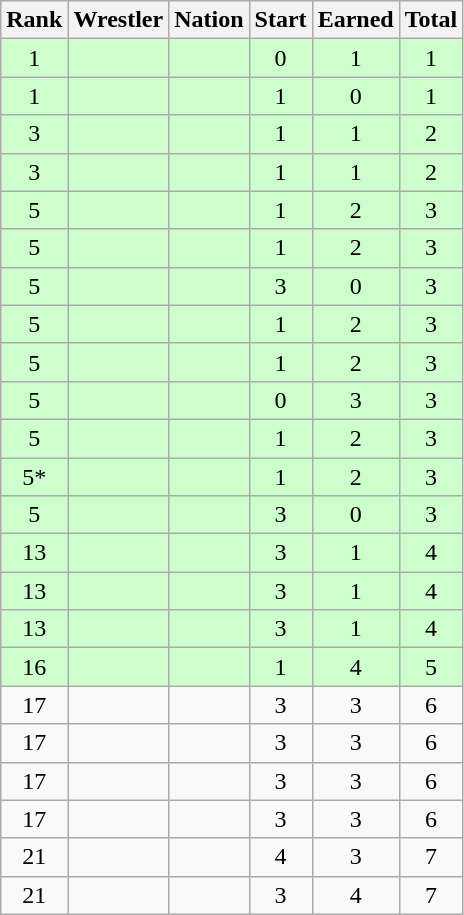<table class="wikitable sortable" style="text-align:center;">
<tr>
<th>Rank</th>
<th>Wrestler</th>
<th>Nation</th>
<th>Start</th>
<th>Earned</th>
<th>Total</th>
</tr>
<tr style="background:#cfc;">
<td>1</td>
<td align=left></td>
<td align=left></td>
<td>0</td>
<td>1</td>
<td>1</td>
</tr>
<tr style="background:#cfc;">
<td>1</td>
<td align=left></td>
<td align=left></td>
<td>1</td>
<td>0</td>
<td>1</td>
</tr>
<tr style="background:#cfc;">
<td>3</td>
<td align=left></td>
<td align=left></td>
<td>1</td>
<td>1</td>
<td>2</td>
</tr>
<tr style="background:#cfc;">
<td>3</td>
<td align=left></td>
<td align=left></td>
<td>1</td>
<td>1</td>
<td>2</td>
</tr>
<tr style="background:#cfc;">
<td>5</td>
<td align=left></td>
<td align=left></td>
<td>1</td>
<td>2</td>
<td>3</td>
</tr>
<tr style="background:#cfc;">
<td>5</td>
<td align=left></td>
<td align=left></td>
<td>1</td>
<td>2</td>
<td>3</td>
</tr>
<tr style="background:#cfc;">
<td>5</td>
<td align=left></td>
<td align=left></td>
<td>3</td>
<td>0</td>
<td>3</td>
</tr>
<tr style="background:#cfc;">
<td>5</td>
<td align=left></td>
<td align=left></td>
<td>1</td>
<td>2</td>
<td>3</td>
</tr>
<tr style="background:#cfc;">
<td>5</td>
<td align=left></td>
<td align=left></td>
<td>1</td>
<td>2</td>
<td>3</td>
</tr>
<tr style="background:#cfc;">
<td>5</td>
<td align=left></td>
<td align=left></td>
<td>0</td>
<td>3</td>
<td>3</td>
</tr>
<tr style="background:#cfc;">
<td>5</td>
<td align=left></td>
<td align=left></td>
<td>1</td>
<td>2</td>
<td>3</td>
</tr>
<tr style="background:#cfc;">
<td>5*</td>
<td align=left></td>
<td align=left></td>
<td>1</td>
<td>2</td>
<td>3</td>
</tr>
<tr style="background:#cfc;">
<td>5</td>
<td align=left></td>
<td align=left></td>
<td>3</td>
<td>0</td>
<td>3</td>
</tr>
<tr style="background:#cfc;">
<td>13</td>
<td align=left></td>
<td align=left></td>
<td>3</td>
<td>1</td>
<td>4</td>
</tr>
<tr style="background:#cfc;">
<td>13</td>
<td align=left></td>
<td align=left></td>
<td>3</td>
<td>1</td>
<td>4</td>
</tr>
<tr style="background:#cfc;">
<td>13</td>
<td align=left></td>
<td align=left></td>
<td>3</td>
<td>1</td>
<td>4</td>
</tr>
<tr style="background:#cfc;">
<td>16</td>
<td align=left></td>
<td align=left></td>
<td>1</td>
<td>4</td>
<td>5</td>
</tr>
<tr>
<td>17</td>
<td align=left></td>
<td align=left></td>
<td>3</td>
<td>3</td>
<td>6</td>
</tr>
<tr>
<td>17</td>
<td align=left></td>
<td align=left></td>
<td>3</td>
<td>3</td>
<td>6</td>
</tr>
<tr>
<td>17</td>
<td align=left></td>
<td align=left></td>
<td>3</td>
<td>3</td>
<td>6</td>
</tr>
<tr>
<td>17</td>
<td align=left></td>
<td align=left></td>
<td>3</td>
<td>3</td>
<td>6</td>
</tr>
<tr>
<td>21</td>
<td align=left></td>
<td align=left></td>
<td>4</td>
<td>3</td>
<td>7</td>
</tr>
<tr>
<td>21</td>
<td align=left></td>
<td align=left></td>
<td>3</td>
<td>4</td>
<td>7</td>
</tr>
</table>
